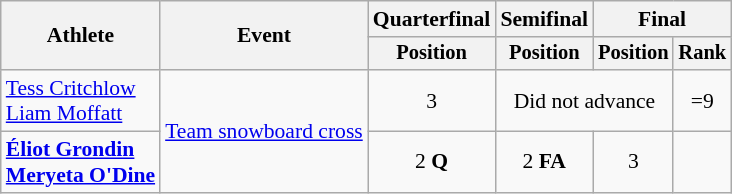<table class=wikitable style=font-size:90%;text-align:center>
<tr>
<th rowspan=2>Athlete</th>
<th rowspan=2>Event</th>
<th>Quarterfinal</th>
<th>Semifinal</th>
<th colspan=2>Final</th>
</tr>
<tr style=font-size:95%>
<th>Position</th>
<th>Position</th>
<th>Position</th>
<th>Rank</th>
</tr>
<tr>
<td align=left><a href='#'>Tess Critchlow</a><br><a href='#'>Liam Moffatt</a></td>
<td align=left rowspan=2><a href='#'>Team snowboard cross</a></td>
<td>3</td>
<td colspan=2>Did not advance</td>
<td>=9</td>
</tr>
<tr>
<td align=left><strong><a href='#'>Éliot Grondin</a><br><a href='#'>Meryeta O'Dine</a></strong></td>
<td>2 <strong>Q</strong></td>
<td>2 <strong>FA</strong></td>
<td>3</td>
<td></td>
</tr>
</table>
